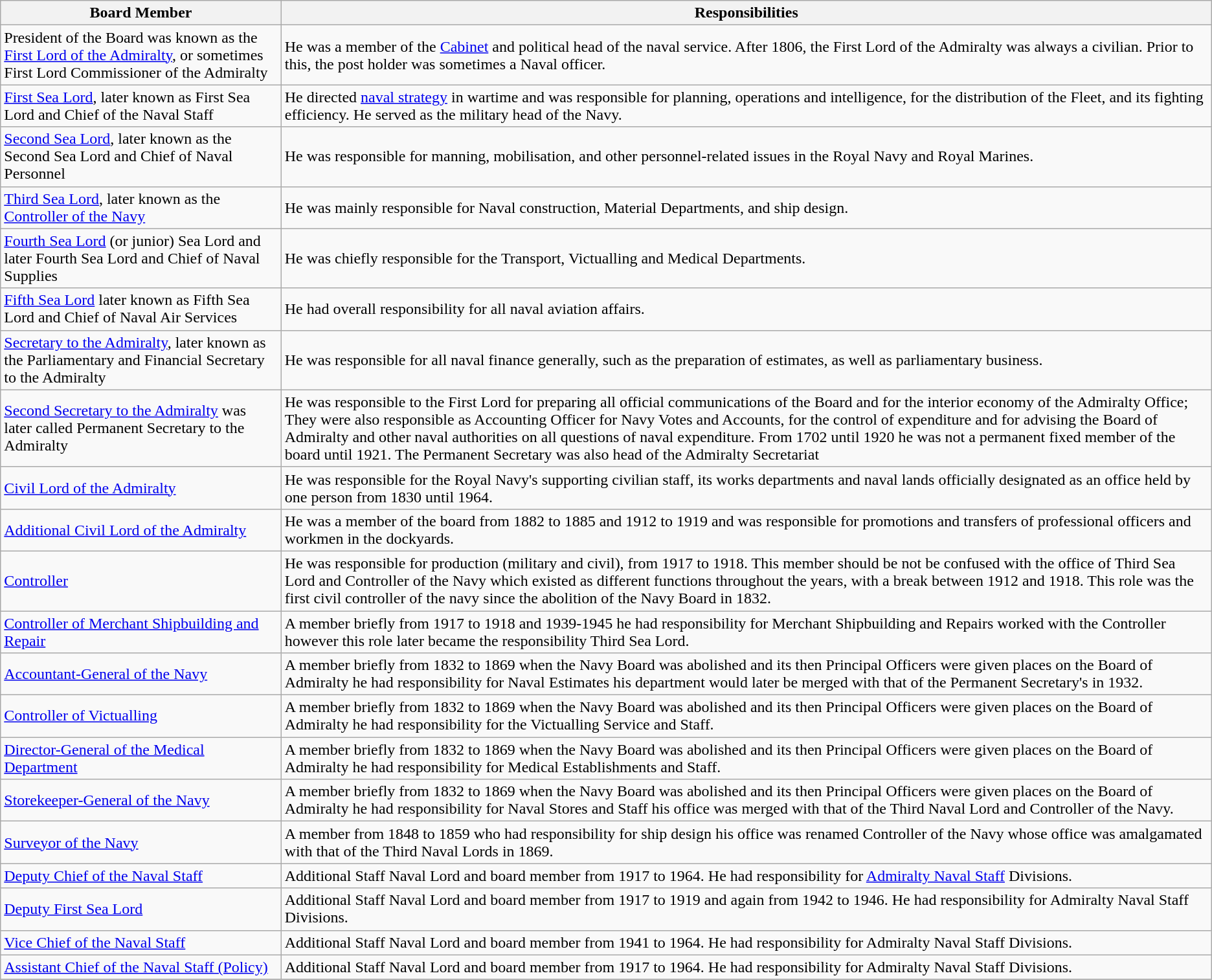<table class="wikitable">
<tr>
<th>Board Member</th>
<th>Responsibilities</th>
</tr>
<tr>
<td>President of the Board was known as the <a href='#'>First Lord of the Admiralty</a>, or sometimes First Lord Commissioner of the Admiralty</td>
<td>He was a member of the <a href='#'>Cabinet</a> and political head of the naval service. After 1806, the First Lord of the Admiralty was always a civilian. Prior to this, the post holder was sometimes a Naval officer.</td>
</tr>
<tr>
<td><a href='#'>First Sea Lord</a>, later known as First Sea Lord and Chief of the Naval Staff</td>
<td>He directed <a href='#'>naval strategy</a> in wartime and was responsible for planning, operations and intelligence, for the distribution of the Fleet, and its fighting efficiency. He served as the military head of the Navy.</td>
</tr>
<tr>
<td><a href='#'>Second Sea Lord</a>, later known as the Second Sea Lord and Chief of Naval Personnel</td>
<td>He was responsible for manning, mobilisation, and other personnel-related issues in the Royal Navy and Royal Marines.</td>
</tr>
<tr>
<td><a href='#'>Third Sea Lord</a>, later known as the <a href='#'>Controller of the Navy</a></td>
<td>He was mainly responsible for Naval construction, Material Departments, and ship design.</td>
</tr>
<tr>
<td><a href='#'>Fourth Sea Lord</a> (or junior) Sea Lord and later Fourth Sea Lord and Chief of Naval Supplies</td>
<td>He was chiefly responsible for the Transport, Victualling and Medical Departments.</td>
</tr>
<tr>
<td><a href='#'>Fifth Sea Lord</a> later known as Fifth Sea Lord and Chief of Naval Air Services</td>
<td>He had overall responsibility for all naval aviation affairs.</td>
</tr>
<tr>
<td><a href='#'>Secretary to the Admiralty</a>, later known as the Parliamentary and Financial Secretary to the Admiralty</td>
<td>He was responsible for all naval finance generally, such as the preparation of estimates, as well as parliamentary business.</td>
</tr>
<tr>
<td><a href='#'>Second Secretary to the Admiralty</a> was later called Permanent Secretary to the Admiralty</td>
<td>He was responsible to the First Lord for preparing all official communications of the Board and for the interior economy of the Admiralty Office; They were also responsible as Accounting Officer for Navy Votes and Accounts, for the control of expenditure and for advising the Board of Admiralty and other naval authorities on all questions of naval expenditure. From 1702 until 1920 he was not a permanent fixed member of the board until 1921. The Permanent Secretary was also head of the Admiralty Secretariat</td>
</tr>
<tr>
<td><a href='#'>Civil Lord of the Admiralty</a></td>
<td>He was responsible for the Royal Navy's supporting civilian staff, its works departments and naval lands officially designated as an office held by one person from 1830 until 1964.</td>
</tr>
<tr>
<td><a href='#'>Additional Civil Lord of the Admiralty</a></td>
<td>He was a member of the board from 1882 to 1885 and 1912 to 1919 and was responsible for promotions and transfers of professional officers and workmen in the dockyards.</td>
</tr>
<tr>
<td><a href='#'>Controller</a></td>
<td>He was responsible for production (military and civil), from 1917 to 1918. This member should be not be confused with the office of Third Sea Lord and Controller of the Navy which existed as different functions throughout the years, with a break between 1912 and 1918. This role was the first civil controller of the navy since the abolition of the Navy Board in 1832.</td>
</tr>
<tr>
<td><a href='#'>Controller of Merchant Shipbuilding and Repair</a></td>
<td>A member briefly from 1917 to 1918 and 1939-1945 he had responsibility for Merchant Shipbuilding and Repairs worked with the Controller however this role later became the responsibility Third Sea Lord.</td>
</tr>
<tr>
<td><a href='#'>Accountant-General of the Navy</a></td>
<td>A member briefly from 1832 to 1869 when the Navy Board was abolished and its then Principal Officers were given places on the Board of Admiralty he had responsibility for Naval Estimates his department would later be merged with that of the Permanent Secretary's in 1932.</td>
</tr>
<tr>
<td><a href='#'>Controller of Victualling</a></td>
<td>A member briefly from 1832 to 1869 when the Navy Board was abolished and its then Principal Officers were given places on the Board of Admiralty he had responsibility for the Victualling Service and Staff.</td>
</tr>
<tr>
<td><a href='#'>Director-General of the Medical Department</a></td>
<td>A member briefly from 1832 to 1869 when the Navy Board was abolished and its then Principal Officers were given places on the Board of Admiralty he had responsibility for Medical Establishments and Staff.</td>
</tr>
<tr>
<td><a href='#'>Storekeeper-General of the Navy</a></td>
<td>A member briefly from 1832 to 1869 when the Navy Board was abolished and its then Principal Officers were given places on the Board of Admiralty he had responsibility for Naval Stores and Staff his office was merged with that of the Third Naval Lord and Controller of the Navy.</td>
</tr>
<tr>
<td><a href='#'>Surveyor of the Navy</a></td>
<td>A member from 1848 to 1859 who had responsibility for ship design his office was renamed Controller of the Navy whose office was amalgamated with that of the Third Naval Lords in 1869.</td>
</tr>
<tr>
<td><a href='#'>Deputy Chief of the Naval Staff</a></td>
<td>Additional Staff Naval Lord and board member from 1917 to 1964. He had responsibility for <a href='#'>Admiralty Naval Staff</a> Divisions.</td>
</tr>
<tr>
<td><a href='#'>Deputy First Sea Lord</a></td>
<td>Additional Staff Naval Lord and board member from 1917 to 1919 and again from 1942 to 1946. He had responsibility for Admiralty Naval Staff Divisions.</td>
</tr>
<tr>
<td><a href='#'>Vice Chief of the Naval Staff</a></td>
<td>Additional Staff Naval Lord and board member from 1941 to 1964. He had responsibility for Admiralty Naval Staff Divisions.</td>
</tr>
<tr>
<td><a href='#'>Assistant Chief of the Naval Staff (Policy)</a></td>
<td>Additional Staff Naval Lord and board member from 1917 to 1964. He had responsibility for Admiralty Naval Staff Divisions.</td>
</tr>
<tr>
</tr>
</table>
